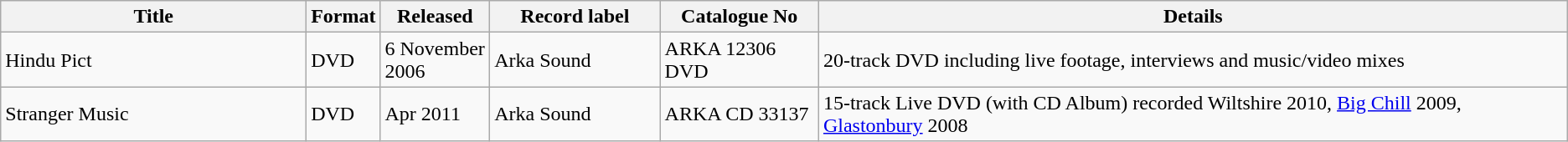<table class="wikitable">
<tr>
<th style="width: 240px;">Title</th>
<th>Format</th>
<th style="width:80px;">Released</th>
<th style="width: 130px;">Record label</th>
<th style="width: 120px;">Catalogue No</th>
<th style="width: 600px;">Details</th>
</tr>
<tr>
<td>Hindu Pict</td>
<td>DVD</td>
<td>6 November 2006</td>
<td>Arka Sound</td>
<td>ARKA 12306 DVD</td>
<td>20-track DVD including live footage, interviews and music/video mixes</td>
</tr>
<tr>
<td>Stranger Music</td>
<td>DVD</td>
<td>Apr 2011</td>
<td>Arka Sound</td>
<td>ARKA CD 33137</td>
<td>15-track Live DVD (with CD Album) recorded Wiltshire 2010, <a href='#'>Big Chill</a> 2009, <a href='#'>Glastonbury</a> 2008</td>
</tr>
</table>
